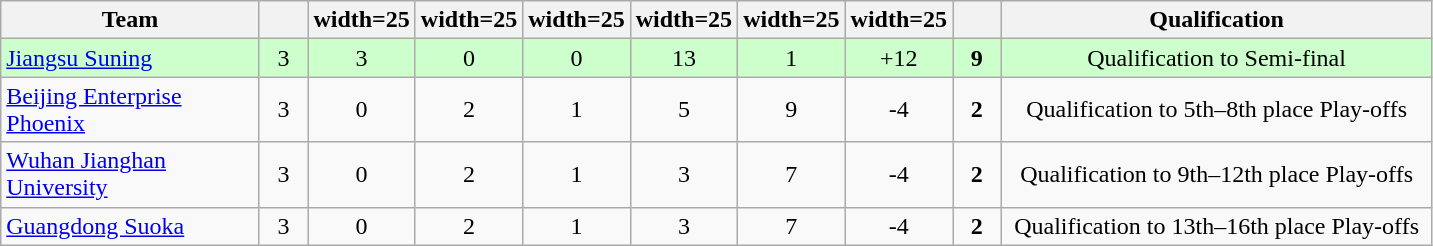<table class="wikitable" style="text-align: center;">
<tr>
<th style="width:165px;">Team</th>
<th width=25></th>
<th>width=25</th>
<th>width=25</th>
<th>width=25</th>
<th>width=25</th>
<th>width=25</th>
<th>width=25</th>
<th width=25></th>
<th width=280>Qualification</th>
</tr>
<tr style="background:#cfc;">
<td align="left"><a href='#'>Jiangsu Suning</a></td>
<td>3</td>
<td>3</td>
<td>0</td>
<td>0</td>
<td>13</td>
<td>1</td>
<td>+12</td>
<td><strong>9</strong></td>
<td>Qualification to Semi-final</td>
</tr>
<tr style=>
<td align="left"><a href='#'>Beijing Enterprise Phoenix</a></td>
<td>3</td>
<td>0</td>
<td>2</td>
<td>1</td>
<td>5</td>
<td>9</td>
<td>-4</td>
<td><strong>2</strong></td>
<td>Qualification to 5th–8th place Play-offs</td>
</tr>
<tr>
<td align="left"><a href='#'>Wuhan Jianghan University</a></td>
<td>3</td>
<td>0</td>
<td>2</td>
<td>1</td>
<td>3</td>
<td>7</td>
<td>-4</td>
<td><strong>2</strong></td>
<td>Qualification to 9th–12th place Play-offs</td>
</tr>
<tr>
<td align="left"><a href='#'>Guangdong Suoka</a></td>
<td>3</td>
<td>0</td>
<td>2</td>
<td>1</td>
<td>3</td>
<td>7</td>
<td>-4</td>
<td><strong>2</strong></td>
<td>Qualification to 13th–16th place Play-offs</td>
</tr>
</table>
